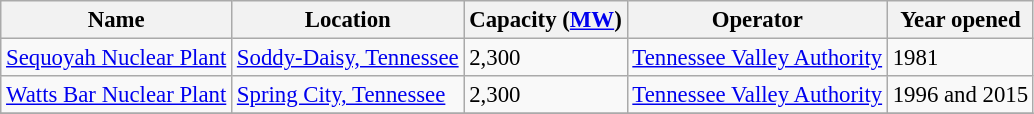<table class="wikitable sortable" style="font-size:95%;">
<tr>
<th>Name</th>
<th>Location</th>
<th>Capacity (<a href='#'>MW</a>)</th>
<th>Operator</th>
<th>Year opened</th>
</tr>
<tr>
<td><a href='#'>Sequoyah Nuclear Plant</a></td>
<td><a href='#'>Soddy-Daisy, Tennessee</a></td>
<td>2,300</td>
<td><a href='#'>Tennessee Valley Authority</a></td>
<td>1981</td>
</tr>
<tr>
<td><a href='#'>Watts Bar Nuclear Plant</a></td>
<td><a href='#'>Spring City, Tennessee</a></td>
<td>2,300</td>
<td><a href='#'>Tennessee Valley Authority</a></td>
<td>1996 and 2015</td>
</tr>
<tr>
</tr>
</table>
